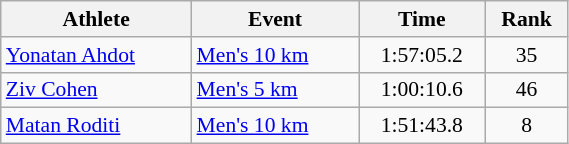<table class="wikitable" style="text-align:center; font-size:90%; width:30%;">
<tr>
<th>Athlete</th>
<th>Event</th>
<th>Time</th>
<th>Rank</th>
</tr>
<tr>
<td align=left><a href='#'>Yonatan Ahdot</a></td>
<td align=left><a href='#'>Men's 10 km</a></td>
<td>1:57:05.2</td>
<td>35</td>
</tr>
<tr>
<td align=left><a href='#'>Ziv Cohen</a></td>
<td align=left><a href='#'>Men's 5 km</a></td>
<td>1:00:10.6</td>
<td>46</td>
</tr>
<tr>
<td align=left><a href='#'>Matan Roditi</a></td>
<td align=left><a href='#'>Men's 10 km</a></td>
<td>1:51:43.8</td>
<td>8</td>
</tr>
</table>
